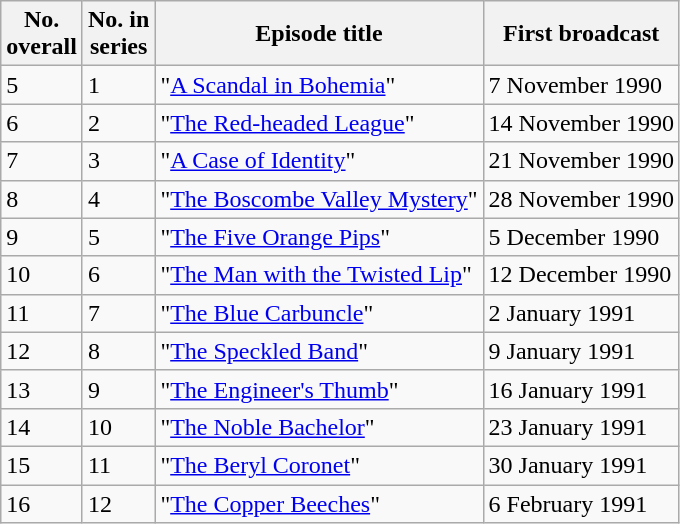<table class="wikitable">
<tr>
<th>No.<br>overall</th>
<th>No. in<br>series</th>
<th>Episode title</th>
<th>First broadcast</th>
</tr>
<tr>
<td>5</td>
<td>1</td>
<td>"<a href='#'>A Scandal in Bohemia</a>"</td>
<td>7 November 1990</td>
</tr>
<tr>
<td>6</td>
<td>2</td>
<td>"<a href='#'>The Red-headed League</a>"</td>
<td>14 November 1990</td>
</tr>
<tr>
<td>7</td>
<td>3</td>
<td>"<a href='#'>A Case of Identity</a>"</td>
<td>21 November 1990</td>
</tr>
<tr>
<td>8</td>
<td>4</td>
<td>"<a href='#'>The Boscombe Valley Mystery</a>"</td>
<td>28 November 1990</td>
</tr>
<tr>
<td>9</td>
<td>5</td>
<td>"<a href='#'>The Five Orange Pips</a>"</td>
<td>5 December 1990</td>
</tr>
<tr>
<td>10</td>
<td>6</td>
<td>"<a href='#'>The Man with the Twisted Lip</a>"</td>
<td>12 December 1990</td>
</tr>
<tr>
<td>11</td>
<td>7</td>
<td>"<a href='#'>The Blue Carbuncle</a>"</td>
<td>2 January 1991</td>
</tr>
<tr>
<td>12</td>
<td>8</td>
<td>"<a href='#'>The Speckled Band</a>"</td>
<td>9 January 1991</td>
</tr>
<tr>
<td>13</td>
<td>9</td>
<td>"<a href='#'>The Engineer's Thumb</a>"</td>
<td>16 January 1991</td>
</tr>
<tr>
<td>14</td>
<td>10</td>
<td>"<a href='#'>The Noble Bachelor</a>"</td>
<td>23 January 1991</td>
</tr>
<tr>
<td>15</td>
<td>11</td>
<td>"<a href='#'>The Beryl Coronet</a>"</td>
<td>30 January 1991</td>
</tr>
<tr>
<td>16</td>
<td>12</td>
<td>"<a href='#'>The Copper Beeches</a>"</td>
<td>6 February 1991</td>
</tr>
</table>
